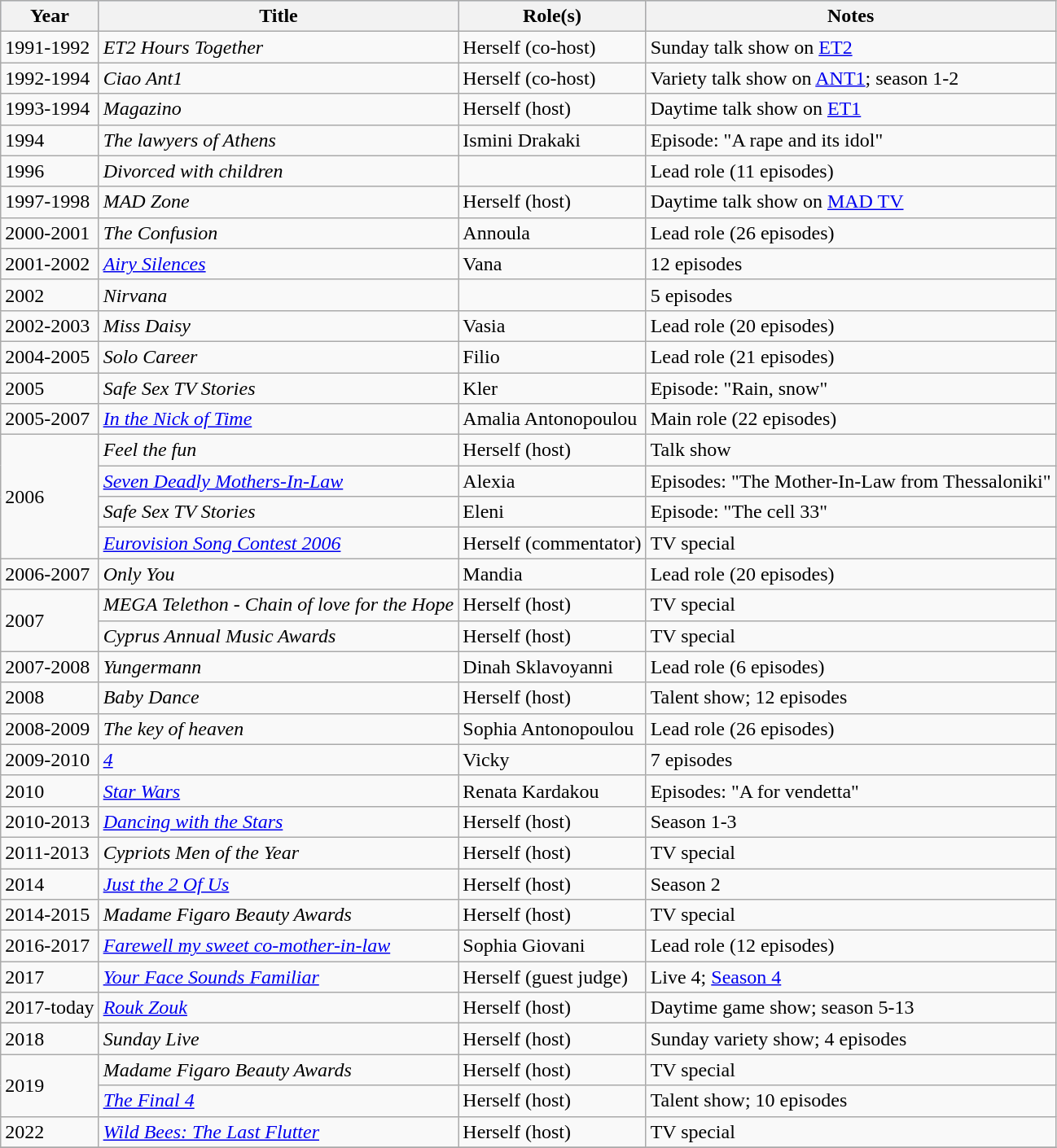<table class="wikitable">
<tr style="background:#b0c4de; text-align:center;">
<th>Year</th>
<th>Title</th>
<th>Role(s)</th>
<th>Notes</th>
</tr>
<tr>
<td>1991-1992</td>
<td><em>ET2 Hours Together</em></td>
<td>Herself (co-host)</td>
<td>Sunday talk show on <a href='#'>ET2</a></td>
</tr>
<tr>
<td>1992-1994</td>
<td><em>Ciao Ant1</em></td>
<td>Herself (co-host)</td>
<td>Variety talk show on <a href='#'>ANT1</a>; season 1-2</td>
</tr>
<tr>
<td>1993-1994</td>
<td><em>Magazino</em></td>
<td>Herself (host)</td>
<td>Daytime talk show on <a href='#'>ET1</a></td>
</tr>
<tr>
<td>1994</td>
<td><em>The lawyers of Athens</em></td>
<td>Ismini Drakaki</td>
<td>Episode: "A rape and its idol"</td>
</tr>
<tr>
<td>1996</td>
<td><em>Divorced with children</em></td>
<td></td>
<td>Lead role (11 episodes)</td>
</tr>
<tr>
<td>1997-1998</td>
<td><em>MAD Zone</em></td>
<td>Herself (host)</td>
<td>Daytime talk show on <a href='#'>MAD TV</a></td>
</tr>
<tr>
<td>2000-2001</td>
<td><em>The Confusion</em></td>
<td>Annoula</td>
<td>Lead role (26 episodes)</td>
</tr>
<tr>
<td>2001-2002</td>
<td><em><a href='#'>Airy Silences</a></em></td>
<td>Vana</td>
<td>12 episodes</td>
</tr>
<tr>
<td>2002</td>
<td><em>Nirvana</em></td>
<td></td>
<td>5 episodes</td>
</tr>
<tr>
<td>2002-2003</td>
<td><em>Miss Daisy</em></td>
<td>Vasia</td>
<td>Lead role (20 episodes)</td>
</tr>
<tr>
<td>2004-2005</td>
<td><em>Solo Career</em></td>
<td>Filio</td>
<td>Lead role (21 episodes)</td>
</tr>
<tr>
<td>2005</td>
<td><em>Safe Sex TV Stories</em></td>
<td>Kler</td>
<td>Episode: "Rain, snow"</td>
</tr>
<tr>
<td>2005-2007</td>
<td><em><a href='#'>In the Nick of Time</a></em></td>
<td>Amalia Antonopoulou</td>
<td>Main role (22 episodes)</td>
</tr>
<tr>
<td rowspan="4">2006</td>
<td><em>Feel the fun</em></td>
<td>Herself (host)</td>
<td>Talk show</td>
</tr>
<tr>
<td><em><a href='#'>Seven Deadly Mothers-In-Law</a></em></td>
<td>Alexia</td>
<td>Episodes: "The Mother-In-Law from Thessaloniki"</td>
</tr>
<tr>
<td><em>Safe Sex TV Stories</em></td>
<td>Eleni</td>
<td>Episode: "The cell 33"</td>
</tr>
<tr>
<td><em><a href='#'>Eurovision Song Contest 2006</a></em></td>
<td>Herself (commentator)</td>
<td>TV special</td>
</tr>
<tr>
<td>2006-2007</td>
<td><em>Only You</em></td>
<td>Mandia</td>
<td>Lead role (20 episodes)</td>
</tr>
<tr>
<td rowspan="2">2007</td>
<td><em>MEGA Telethon - Chain of love for the Hope</em></td>
<td>Herself (host)</td>
<td>TV special</td>
</tr>
<tr>
<td><em>Cyprus Annual Music Awards</em></td>
<td>Herself (host)</td>
<td>TV special</td>
</tr>
<tr>
<td>2007-2008</td>
<td><em>Yungermann</em></td>
<td>Dinah Sklavoyanni</td>
<td>Lead role (6 episodes)</td>
</tr>
<tr>
<td>2008</td>
<td><em>Baby Dance</em></td>
<td>Herself (host)</td>
<td>Talent show; 12 episodes</td>
</tr>
<tr>
<td>2008-2009</td>
<td><em>The key of heaven</em></td>
<td>Sophia Antonopoulou</td>
<td>Lead role (26 episodes)</td>
</tr>
<tr>
<td>2009-2010</td>
<td><em><a href='#'>4</a></em></td>
<td>Vicky</td>
<td>7 episodes</td>
</tr>
<tr>
<td>2010</td>
<td><em><a href='#'>Star Wars</a></em></td>
<td>Renata Kardakou</td>
<td>Episodes: "A for vendetta"</td>
</tr>
<tr>
<td>2010-2013</td>
<td><a href='#'><em>Dancing with the Stars</em></a></td>
<td>Herself (host)</td>
<td>Season 1-3</td>
</tr>
<tr>
<td>2011-2013</td>
<td><em>Cypriots Men of the Year</em></td>
<td>Herself (host)</td>
<td>TV special</td>
</tr>
<tr>
<td>2014</td>
<td><a href='#'><em>Just the 2 Of Us</em></a></td>
<td>Herself (host)</td>
<td>Season 2</td>
</tr>
<tr>
<td>2014-2015</td>
<td><em>Madame Figaro Βeauty Awards</em></td>
<td>Herself (host)</td>
<td>TV special</td>
</tr>
<tr>
<td>2016-2017</td>
<td><em><a href='#'>Farewell my sweet co-mother-in-law</a></em></td>
<td>Sophia Giovani</td>
<td>Lead role (12 episodes)</td>
</tr>
<tr>
<td>2017</td>
<td><em><a href='#'>Your Face Sounds Familiar</a></em></td>
<td>Herself (guest judge)</td>
<td>Live 4; <a href='#'>Season 4</a></td>
</tr>
<tr>
<td>2017-today</td>
<td><em><a href='#'>Rouk Zouk</a></em></td>
<td>Herself (host)</td>
<td>Daytime game show; season 5-13</td>
</tr>
<tr>
<td>2018</td>
<td><em>Sunday Live</em></td>
<td>Herself (host)</td>
<td>Sunday variety show; 4 episodes</td>
</tr>
<tr>
<td rowspan="2">2019</td>
<td><em>Madame Figaro Βeauty Awards</em></td>
<td>Herself (host)</td>
<td>TV special</td>
</tr>
<tr>
<td><a href='#'><em>The Final 4</em></a></td>
<td>Herself (host)</td>
<td>Talent show; 10 episodes</td>
</tr>
<tr>
<td>2022</td>
<td><em><a href='#'>Wild Bees: The Last Flutter</a></em></td>
<td>Herself (host)</td>
<td>TV special</td>
</tr>
<tr>
</tr>
</table>
